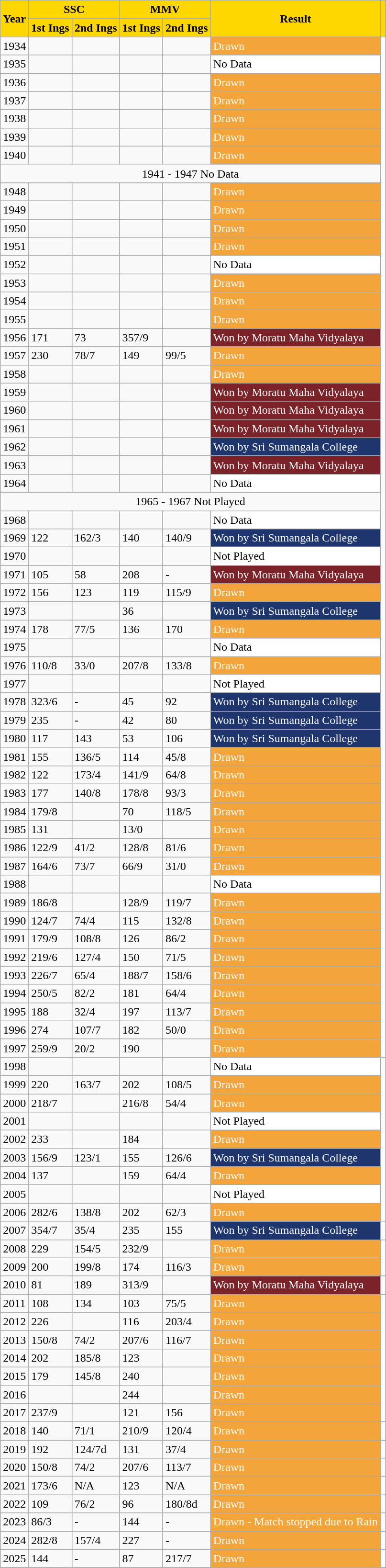<table class="wikitable collapsible">
<tr>
<th rowspan="2" style="text-align: middle; background: gold;"><span> Year </span></th>
<th colspan="2" style="text-align: middle; background: gold;"><span> SSC</span></th>
<th colspan="2" style="text-align: middle; background: gold;"><span> MMV</span></th>
<th rowspan="2" style="text-align: middle; background: gold;"><span> Result</span></th>
<th rowspan="2" style="text-align: middle; background: gold;"><span> </span></th>
</tr>
<tr>
<th style="text-align: middle; background: gold;" data-sort-type="number"><span> 1st Ings</span></th>
<th style="text-align: middle; background: gold;" data-sort-type="number"><span> 2nd Ings</span></th>
<th style="text-align: middle; background: gold;" data-sort-type="number"><span> 1st Ings</span></th>
<th style="text-align: middle; background: gold;" data-sort-type="number"><span> 2nd Ings</span></th>
</tr>
<tr>
<td>1934</td>
<td></td>
<td></td>
<td></td>
<td></td>
<td style="background: #f3a43a;color:white;">Drawn</td>
<td rowspan="58"></td>
</tr>
<tr>
<td>1935</td>
<td></td>
<td></td>
<td></td>
<td></td>
<td style="background: #FFFFFF;">No Data</td>
</tr>
<tr>
<td>1936</td>
<td></td>
<td></td>
<td></td>
<td></td>
<td style="background: #f3a43a;color:white;">Drawn</td>
</tr>
<tr>
<td>1937</td>
<td></td>
<td></td>
<td></td>
<td></td>
<td style="background: #f3a43a;color:white;">Drawn</td>
</tr>
<tr>
<td>1938</td>
<td></td>
<td></td>
<td></td>
<td></td>
<td style="background: #f3a43a;color:white;">Drawn</td>
</tr>
<tr>
<td>1939</td>
<td></td>
<td></td>
<td></td>
<td></td>
<td style="background: #f3a43a;color:white;">Drawn</td>
</tr>
<tr>
<td>1940</td>
<td></td>
<td></td>
<td></td>
<td></td>
<td style="background: #f3a43a;color:white;">Drawn</td>
</tr>
<tr>
<td colspan="6" style="text-align: center;">1941 - 1947 No Data</td>
</tr>
<tr>
</tr>
<tr>
<td>1948</td>
<td></td>
<td></td>
<td></td>
<td></td>
<td style="background: #f3a43a;color:white;">Drawn</td>
</tr>
<tr>
<td>1949</td>
<td></td>
<td></td>
<td></td>
<td></td>
<td style="background: #f3a43a;color:white;">Drawn</td>
</tr>
<tr>
<td>1950</td>
<td></td>
<td></td>
<td></td>
<td></td>
<td style="background: #f3a43a;color:white;">Drawn</td>
</tr>
<tr>
<td>1951</td>
<td></td>
<td></td>
<td></td>
<td></td>
<td style="background: #f3a43a;color:white;">Drawn</td>
</tr>
<tr>
<td>1952</td>
<td></td>
<td></td>
<td></td>
<td></td>
<td style="background: #FFFFFF;">No Data</td>
</tr>
<tr>
<td>1953</td>
<td></td>
<td></td>
<td></td>
<td></td>
<td style="background: #f3a43a;color:white;">Drawn</td>
</tr>
<tr>
<td>1954</td>
<td></td>
<td></td>
<td></td>
<td></td>
<td style="background: #f3a43a;color:white;">Drawn</td>
</tr>
<tr>
<td>1955</td>
<td></td>
<td></td>
<td></td>
<td></td>
<td style="background: #f3a43a;color:white;">Drawn</td>
</tr>
<tr>
<td>1956</td>
<td>171</td>
<td>73</td>
<td>357/9</td>
<td></td>
<td style="background: #7b2329;color:white;">Won by Moratu Maha Vidyalaya</td>
</tr>
<tr>
<td>1957</td>
<td>230</td>
<td>78/7</td>
<td>149</td>
<td>99/5</td>
<td style="background: #f3a43a;color:white;">Drawn</td>
</tr>
<tr>
<td>1958</td>
<td></td>
<td></td>
<td></td>
<td></td>
<td style="background: #f3a43a;color:white;">Drawn</td>
</tr>
<tr>
<td>1959</td>
<td></td>
<td></td>
<td></td>
<td></td>
<td style="background: #7b2329;color:white;">Won by Moratu Maha Vidyalaya</td>
</tr>
<tr>
<td>1960</td>
<td></td>
<td></td>
<td></td>
<td></td>
<td style="background: #7b2329;color:white;">Won by Moratu Maha Vidyalaya</td>
</tr>
<tr>
<td>1961</td>
<td></td>
<td></td>
<td></td>
<td></td>
<td style="background: #7b2329;color:white;">Won by Moratu Maha Vidyalaya</td>
</tr>
<tr>
<td>1962</td>
<td></td>
<td></td>
<td></td>
<td></td>
<td style="background: #1e366d;color:white;">Won by Sri Sumangala College</td>
</tr>
<tr>
<td>1963</td>
<td></td>
<td></td>
<td></td>
<td></td>
<td style="background: #7b2329;color:white;">Won by Moratu Maha Vidyalaya</td>
</tr>
<tr>
<td>1964</td>
<td></td>
<td></td>
<td></td>
<td></td>
<td style="background: #FFFFFF;">No Data</td>
</tr>
<tr>
</tr>
<tr>
<td colspan="6" style="text-align: center;">1965 - 1967 Not Played</td>
</tr>
<tr>
<td>1968</td>
<td></td>
<td></td>
<td></td>
<td></td>
<td style="background: #FFFFFF;">No Data</td>
</tr>
<tr>
<td>1969</td>
<td>122</td>
<td>162/3</td>
<td>140</td>
<td>140/9</td>
<td style="background: #1e366d;color:white;">Won by Sri Sumangala College</td>
</tr>
<tr>
<td>1970</td>
<td></td>
<td></td>
<td></td>
<td></td>
<td style="background: #FFFFFF;">Not Played</td>
</tr>
<tr>
<td>1971</td>
<td>105</td>
<td>58</td>
<td>208</td>
<td>-</td>
<td style="background: #7b2329;color:white;">Won by Moratu Maha Vidyalaya</td>
</tr>
<tr>
<td>1972</td>
<td>156</td>
<td>123</td>
<td>119</td>
<td>115/9</td>
<td style="background: #f3a43a;color:white;">Drawn</td>
</tr>
<tr>
<td>1973</td>
<td></td>
<td></td>
<td>36</td>
<td></td>
<td style="background: #1e366d;color:white;">Won by Sri Sumangala College</td>
</tr>
<tr>
<td>1974</td>
<td>178</td>
<td>77/5</td>
<td>136</td>
<td>170</td>
<td style="background: #f3a43a;color:white;">Drawn</td>
</tr>
<tr>
<td>1975</td>
<td></td>
<td></td>
<td></td>
<td></td>
<td style="background: #FFFFFF;">No Data</td>
</tr>
<tr>
<td>1976</td>
<td>110/8</td>
<td>33/0</td>
<td>207/8</td>
<td>133/8</td>
<td style="background: #f3a43a;color:white;">Drawn</td>
</tr>
<tr>
<td>1977</td>
<td></td>
<td></td>
<td></td>
<td></td>
<td style="background: #FFFFFF;">Not Played</td>
</tr>
<tr>
<td>1978</td>
<td>323/6</td>
<td>-</td>
<td>45</td>
<td>92</td>
<td style="background: #1e366d;color:white;">Won by Sri Sumangala College</td>
</tr>
<tr>
<td>1979</td>
<td>235</td>
<td>-</td>
<td>42</td>
<td>80</td>
<td style="background: #1e366d;color:white;">Won by Sri Sumangala College</td>
</tr>
<tr>
<td>1980</td>
<td>117</td>
<td>143</td>
<td>53</td>
<td>106</td>
<td style="background: #1e366d;color:white;">Won by Sri Sumangala College</td>
</tr>
<tr>
<td>1981</td>
<td>155</td>
<td>136/5</td>
<td>114</td>
<td>45/8</td>
<td style="background: #f3a43a;color:white;">Drawn</td>
</tr>
<tr>
<td>1982</td>
<td>122</td>
<td>173/4</td>
<td>141/9</td>
<td>64/8</td>
<td style="background: #f3a43a;color:white;">Drawn</td>
</tr>
<tr>
<td>1983</td>
<td>177</td>
<td>140/8</td>
<td>178/8</td>
<td>93/3</td>
<td style="background: #f3a43a;color:white;">Drawn</td>
</tr>
<tr>
<td>1984</td>
<td>179/8</td>
<td></td>
<td>70</td>
<td>118/5</td>
<td style="background: #f3a43a;color:white;">Drawn</td>
</tr>
<tr>
<td>1985</td>
<td>131</td>
<td></td>
<td>13/0</td>
<td></td>
<td style="background: #f3a43a;color:white;">Drawn</td>
</tr>
<tr>
<td>1986</td>
<td>122/9</td>
<td>41/2</td>
<td>128/8</td>
<td>81/6</td>
<td style="background: #f3a43a;color:white;">Drawn</td>
</tr>
<tr>
<td>1987</td>
<td>164/6</td>
<td>73/7</td>
<td>66/9</td>
<td>31/0</td>
<td style="background: #f3a43a;color:white;">Drawn</td>
</tr>
<tr>
<td>1988</td>
<td></td>
<td></td>
<td></td>
<td></td>
<td style="background: #FFFFFF;">No Data</td>
</tr>
<tr>
<td>1989</td>
<td>186/8</td>
<td></td>
<td>128/9</td>
<td>119/7</td>
<td style="background: #f3a43a;color:white;">Drawn</td>
</tr>
<tr>
<td>1990</td>
<td>124/7</td>
<td>74/4</td>
<td>115</td>
<td>132/8</td>
<td style="background: #f3a43a;color:white;">Drawn</td>
</tr>
<tr>
<td>1991</td>
<td>179/9</td>
<td>108/8</td>
<td>126</td>
<td>86/2</td>
<td style="background: #f3a43a;color:white;">Drawn</td>
</tr>
<tr>
<td>1992</td>
<td>219/6</td>
<td>127/4</td>
<td>150</td>
<td>71/5</td>
<td style="background: #f3a43a;color:white;">Drawn</td>
</tr>
<tr>
<td>1993</td>
<td>226/7</td>
<td>65/4</td>
<td>188/7</td>
<td>158/6</td>
<td style="background: #f3a43a;color:white;">Drawn</td>
</tr>
<tr>
<td>1994</td>
<td>250/5</td>
<td>82/2</td>
<td>181</td>
<td>64/4</td>
<td style="background: #f3a43a;color:white;">Drawn</td>
</tr>
<tr>
<td>1995</td>
<td>188</td>
<td>32/4</td>
<td>197</td>
<td>113/7</td>
<td style="background: #f3a43a;color:white;">Drawn</td>
</tr>
<tr>
<td>1996</td>
<td>274</td>
<td>107/7</td>
<td>182</td>
<td>50/0</td>
<td style="background: #f3a43a;color:white;">Drawn</td>
</tr>
<tr>
<td>1997</td>
<td>259/9</td>
<td>20/2</td>
<td>190</td>
<td></td>
<td style="background: #f3a43a;color:white;">Drawn</td>
</tr>
<tr>
<td>1998</td>
<td></td>
<td></td>
<td></td>
<td></td>
<td style="background: #FFFFFF;">No Data</td>
</tr>
<tr>
<td>1999</td>
<td>220</td>
<td>163/7</td>
<td>202</td>
<td>108/5</td>
<td style="background: #f3a43a;color:white;">Drawn</td>
</tr>
<tr>
<td>2000</td>
<td>218/7</td>
<td></td>
<td>216/8</td>
<td>54/4</td>
<td style="background: #f3a43a;color:white;">Drawn</td>
</tr>
<tr>
<td>2001</td>
<td></td>
<td></td>
<td></td>
<td></td>
<td style="background: #FFFFFF;">Not Played</td>
</tr>
<tr>
<td>2002</td>
<td>233</td>
<td></td>
<td>184</td>
<td></td>
<td style="background: #f3a43a;color:white;">Drawn</td>
</tr>
<tr>
<td>2003</td>
<td>156/9</td>
<td>123/1</td>
<td>155</td>
<td>126/6</td>
<td style="background: #1e366d;color:white;">Won by Sri Sumangala College</td>
</tr>
<tr>
<td>2004</td>
<td>137</td>
<td></td>
<td>159</td>
<td>64/4</td>
<td style="background: #f3a43a;color:white;">Drawn</td>
</tr>
<tr>
<td>2005</td>
<td></td>
<td></td>
<td></td>
<td></td>
<td style="background: #FFFFFF;">Not Played</td>
</tr>
<tr>
<td>2006</td>
<td>282/6</td>
<td>138/8</td>
<td>202</td>
<td>62/3</td>
<td style="background: #f3a43a;color:white;">Drawn</td>
</tr>
<tr>
<td>2007</td>
<td>354/7</td>
<td>35/4</td>
<td>235</td>
<td>155</td>
<td style="background: #1e366d;color:white;">Won by Sri Sumangala College</td>
<td></td>
</tr>
<tr>
<td>2008</td>
<td>229</td>
<td>154/5</td>
<td>232/9</td>
<td></td>
<td style="background: #f3a43a;color:white;">Drawn</td>
</tr>
<tr>
<td>2009</td>
<td>200</td>
<td>199/8</td>
<td>174</td>
<td>116/3</td>
<td style="background: #f3a43a;color:white;">Drawn</td>
</tr>
<tr>
<td>2010</td>
<td>81</td>
<td>189</td>
<td>313/9</td>
<td></td>
<td style="background: #7b2329;color:white;">Won by Moratu Maha Vidyalaya</td>
<td></td>
</tr>
<tr>
<td>2011</td>
<td>108</td>
<td>134</td>
<td>103</td>
<td>75/5</td>
<td style="background: #f3a43a;color:white;">Drawn</td>
</tr>
<tr>
<td>2012</td>
<td>226</td>
<td></td>
<td>116</td>
<td>203/4</td>
<td style="background: #f3a43a;color:white;">Drawn</td>
</tr>
<tr>
<td>2013</td>
<td>150/8</td>
<td>74/2</td>
<td>207/6</td>
<td>116/7</td>
<td style="background: #f3a43a;color:white;">Drawn</td>
</tr>
<tr>
<td>2014</td>
<td>202</td>
<td>185/8</td>
<td>123</td>
<td></td>
<td style="background: #f3a43a;color:white;">Drawn</td>
</tr>
<tr>
<td>2015</td>
<td>179</td>
<td>145/8</td>
<td>240</td>
<td></td>
<td style="background: #f3a43a;color:white;">Drawn</td>
</tr>
<tr>
<td>2016</td>
<td></td>
<td></td>
<td>244</td>
<td></td>
<td style="background: #f3a43a;color:white;">Drawn</td>
</tr>
<tr>
<td>2017</td>
<td>237/9</td>
<td></td>
<td>121</td>
<td>156</td>
<td style="background: #f3a43a;color:white;">Drawn</td>
</tr>
<tr>
<td>2018</td>
<td>140</td>
<td>71/1</td>
<td>210/9</td>
<td>120/4</td>
<td style="background: #f3a43a;color:white;">Drawn</td>
<td></td>
</tr>
<tr>
<td>2019</td>
<td>192</td>
<td>124/7d</td>
<td>131</td>
<td>37/4</td>
<td style="background: #f3a43a;color:white;">Drawn</td>
<td></td>
</tr>
<tr>
<td>2020</td>
<td>150/8</td>
<td>74/2</td>
<td>207/6</td>
<td>113/7</td>
<td style="background: #f3a43a;color:white;">Drawn</td>
<td></td>
</tr>
<tr>
<td>2021</td>
<td>173/6</td>
<td>N/A</td>
<td>123</td>
<td>N/A</td>
<td style="background: #f3a43a;color:white;">Drawn</td>
<td></td>
</tr>
<tr>
<td>2022</td>
<td>109</td>
<td>76/2</td>
<td>96</td>
<td>180/8d</td>
<td style="background: #f3a43a;color:white;">Drawn</td>
<td></td>
</tr>
<tr>
<td>2023</td>
<td>86/3</td>
<td>-</td>
<td>144</td>
<td>-</td>
<td style="background: #f3a43a;color:white;">Drawn - Match stopped due to Rain</td>
<td></td>
</tr>
<tr>
<td>2024</td>
<td>282/8</td>
<td>157/4</td>
<td>227</td>
<td>-</td>
<td style="background: #f3a43a;color:white;">Drawn</td>
<td></td>
</tr>
<tr>
<td>2025</td>
<td>144</td>
<td>-</td>
<td>87</td>
<td>217/7</td>
<td style="background: #f3a43a;color:white;">Drawn</td>
<td></td>
</tr>
<tr>
</tr>
</table>
